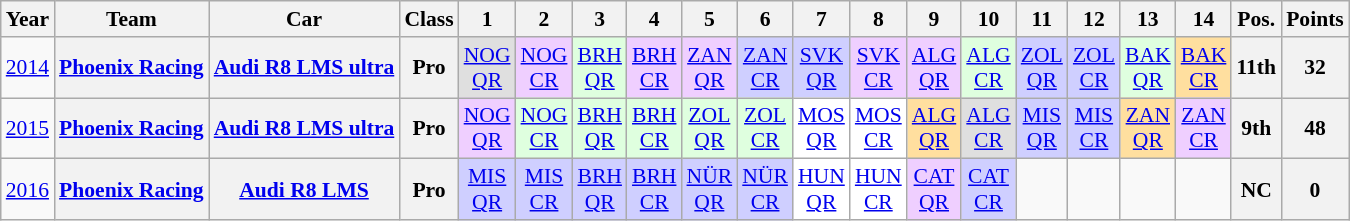<table class="wikitable" border="1" style="text-align:center; font-size:90%;">
<tr>
<th>Year</th>
<th>Team</th>
<th>Car</th>
<th>Class</th>
<th>1</th>
<th>2</th>
<th>3</th>
<th>4</th>
<th>5</th>
<th>6</th>
<th>7</th>
<th>8</th>
<th>9</th>
<th>10</th>
<th>11</th>
<th>12</th>
<th>13</th>
<th>14</th>
<th>Pos.</th>
<th>Points</th>
</tr>
<tr>
<td><a href='#'>2014</a></td>
<th><a href='#'>Phoenix Racing</a></th>
<th><a href='#'>Audi R8 LMS ultra</a></th>
<th>Pro</th>
<td style="background:#DFDFDF;"><a href='#'>NOG<br>QR</a><br></td>
<td style="background:#EFCFFF;"><a href='#'>NOG<br>CR</a><br></td>
<td style="background:#DFFFDF;"><a href='#'>BRH<br>QR</a><br></td>
<td style="background:#EFCFFF;"><a href='#'>BRH<br>CR</a><br></td>
<td style="background:#EFCFFF;"><a href='#'>ZAN<br>QR</a><br></td>
<td style="background:#CFCFFF;"><a href='#'>ZAN<br>CR</a><br></td>
<td style="background:#CFCFFF;"><a href='#'>SVK<br>QR</a><br></td>
<td style="background:#EFCFFF;"><a href='#'>SVK<br>CR</a><br></td>
<td style="background:#EFCFFF;"><a href='#'>ALG<br>QR</a><br></td>
<td style="background:#DFFFDF;"><a href='#'>ALG<br>CR</a><br></td>
<td style="background:#CFCFFF;"><a href='#'>ZOL<br>QR</a><br></td>
<td style="background:#CFCFFF;"><a href='#'>ZOL<br>CR</a><br></td>
<td style="background:#DFFFDF;"><a href='#'>BAK<br>QR</a><br></td>
<td style="background:#FFDF9F;"><a href='#'>BAK<br>CR</a><br></td>
<th>11th</th>
<th>32</th>
</tr>
<tr>
<td><a href='#'>2015</a></td>
<th><a href='#'>Phoenix Racing</a></th>
<th><a href='#'>Audi R8 LMS ultra</a></th>
<th>Pro</th>
<td style="background:#EFCFFF;"><a href='#'>NOG<br>QR</a><br></td>
<td style="background:#DFFFDF;"><a href='#'>NOG<br>CR</a><br></td>
<td style="background:#DFFFDF;"><a href='#'>BRH<br>QR</a><br></td>
<td style="background:#DFFFDF;"><a href='#'>BRH<br>CR</a><br></td>
<td style="background:#DFFFDF;"><a href='#'>ZOL<br>QR</a><br></td>
<td style="background:#DFFFDF;"><a href='#'>ZOL<br>CR</a><br></td>
<td style="background:#FFFFFF;"><a href='#'>MOS<br>QR</a><br></td>
<td style="background:#FFFFFF;"><a href='#'>MOS<br>CR</a><br></td>
<td style="background:#FFDF9F;"><a href='#'>ALG<br>QR</a><br></td>
<td style="background:#DFDFDF;"><a href='#'>ALG<br>CR</a><br></td>
<td style="background:#CFCFFF;"><a href='#'>MIS<br>QR</a><br></td>
<td style="background:#CFCFFF;"><a href='#'>MIS<br>CR</a><br></td>
<td style="background:#FFDF9F;"><a href='#'>ZAN<br>QR</a><br></td>
<td style="background:#EFCFFF;"><a href='#'>ZAN<br>CR</a><br></td>
<th>9th</th>
<th>48</th>
</tr>
<tr>
<td><a href='#'>2016</a></td>
<th><a href='#'>Phoenix Racing</a></th>
<th><a href='#'>Audi R8 LMS</a></th>
<th>Pro</th>
<td style="background:#CFCFFF;"><a href='#'>MIS<br>QR</a><br></td>
<td style="background:#CFCFFF;"><a href='#'>MIS<br>CR</a><br></td>
<td style="background:#CFCFFF;"><a href='#'>BRH<br>QR</a><br></td>
<td style="background:#CFCFFF;"><a href='#'>BRH<br>CR</a><br></td>
<td style="background:#CFCFFF;"><a href='#'>NÜR<br>QR</a><br></td>
<td style="background:#CFCFFF;"><a href='#'>NÜR<br>CR</a><br></td>
<td style="background:#FFFFFF;"><a href='#'>HUN<br>QR</a><br></td>
<td style="background:#FFFFFF;"><a href='#'>HUN<br>CR</a><br></td>
<td style="background:#EFCFFF;"><a href='#'>CAT<br>QR</a><br></td>
<td style="background:#CFCFFF;"><a href='#'>CAT<br>CR</a><br></td>
<td></td>
<td></td>
<td></td>
<td></td>
<th>NC</th>
<th>0</th>
</tr>
</table>
